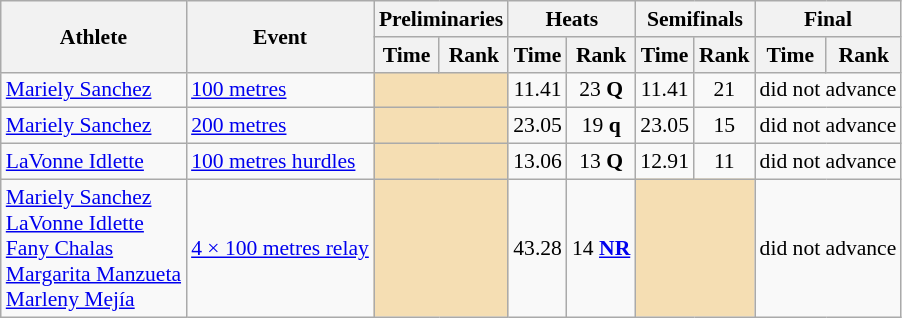<table class=wikitable style="font-size:90%;">
<tr>
<th rowspan="2">Athlete</th>
<th rowspan="2">Event</th>
<th colspan="2">Preliminaries</th>
<th colspan="2">Heats</th>
<th colspan="2">Semifinals</th>
<th colspan="2">Final</th>
</tr>
<tr>
<th>Time</th>
<th>Rank</th>
<th>Time</th>
<th>Rank</th>
<th>Time</th>
<th>Rank</th>
<th>Time</th>
<th>Rank</th>
</tr>
<tr style="border-top: single;">
<td><a href='#'>Mariely Sanchez</a></td>
<td><a href='#'>100 metres</a></td>
<td colspan= 2 bgcolor="wheat"></td>
<td align=center>11.41</td>
<td align=center>23 <strong>Q</strong></td>
<td align=center>11.41</td>
<td align=center>21</td>
<td colspan=2>did not advance</td>
</tr>
<tr style="border-top: single;">
<td><a href='#'>Mariely Sanchez</a></td>
<td><a href='#'>200 metres</a></td>
<td colspan= 2 bgcolor="wheat"></td>
<td align=center>23.05</td>
<td align=center>19 <strong>q</strong></td>
<td align=center>23.05</td>
<td align=center>15</td>
<td colspan=2>did not advance</td>
</tr>
<tr style="border-top: single;">
<td><a href='#'>LaVonne Idlette</a></td>
<td><a href='#'>100 metres hurdles</a></td>
<td colspan= 2 bgcolor="wheat"></td>
<td align=center>13.06</td>
<td align=center>13 <strong>Q</strong></td>
<td align=center>12.91</td>
<td align=center>11</td>
<td colspan=2>did not advance</td>
</tr>
<tr style="border-top: single;">
<td><a href='#'>Mariely Sanchez</a><br><a href='#'>LaVonne Idlette</a><br><a href='#'>Fany Chalas</a><br><a href='#'>Margarita Manzueta</a><br><a href='#'>Marleny Mejía</a></td>
<td><a href='#'>4 × 100 metres relay</a></td>
<td colspan= 2 bgcolor="wheat"></td>
<td align=center>43.28</td>
<td align=center>14 <strong><a href='#'>NR</a></strong></td>
<td colspan= 2 bgcolor="wheat"></td>
<td colspan=2>did not advance</td>
</tr>
</table>
